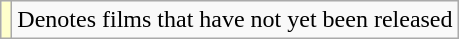<table class="wikitable">
<tr>
<td style="background:#FFFFCC;"></td>
<td>Denotes films that have not yet been released</td>
</tr>
</table>
